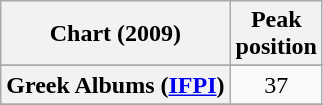<table class="wikitable sortable plainrowheaders" style="text-align:center">
<tr>
<th scope="col">Chart (2009)</th>
<th scope="col">Peak<br>position</th>
</tr>
<tr>
</tr>
<tr>
<th scope="row">Greek Albums (<a href='#'>IFPI</a>)</th>
<td>37</td>
</tr>
<tr>
</tr>
<tr>
</tr>
<tr>
</tr>
</table>
